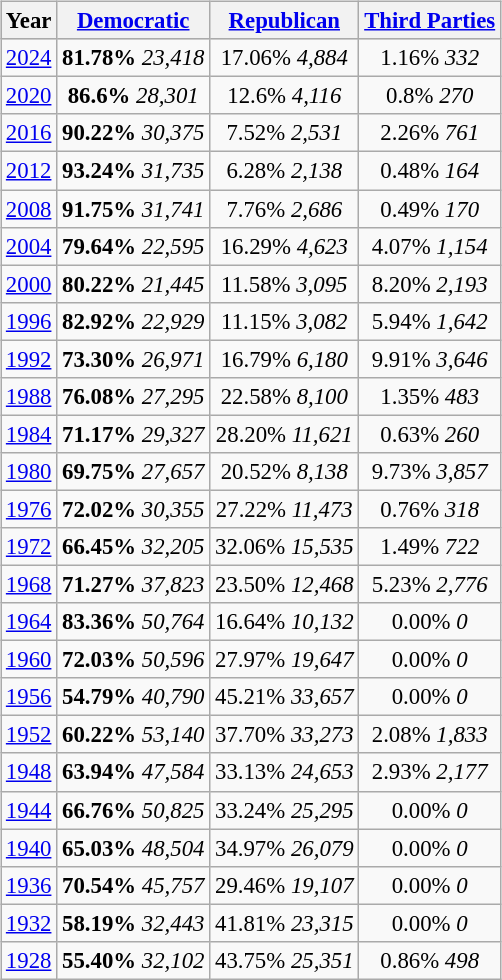<table class="wikitable"  style="float:right; margin:1em; font-size:95%;">
<tr style="background:lightgrey;">
<th>Year</th>
<th><a href='#'>Democratic</a></th>
<th><a href='#'>Republican</a></th>
<th><a href='#'>Third Parties</a></th>
</tr>
<tr>
<td align="center" ><a href='#'>2024</a></td>
<td align="center" ><strong>81.78%</strong> <em>23,418</em></td>
<td align="center" >17.06% <em>4,884</em></td>
<td align="center" >1.16% <em>332</em></td>
</tr>
<tr>
<td align="center" ><a href='#'>2020</a></td>
<td align="center" ><strong>86.6%</strong> <em>28,301</em></td>
<td align="center" >12.6% <em>4,116</em></td>
<td align="center" >0.8% <em>270</em></td>
</tr>
<tr>
<td align="center" ><a href='#'>2016</a></td>
<td align="center" ><strong>90.22%</strong> <em>30,375</em></td>
<td align="center" >7.52% <em>2,531</em></td>
<td align="center" >2.26% <em>761</em></td>
</tr>
<tr>
<td align="center" ><a href='#'>2012</a></td>
<td align="center" ><strong>93.24%</strong> <em>31,735</em></td>
<td align="center" >6.28% <em>2,138</em></td>
<td align="center" >0.48% <em>164</em></td>
</tr>
<tr>
<td align="center" ><a href='#'>2008</a></td>
<td align="center" ><strong>91.75%</strong> <em>31,741</em></td>
<td align="center" >7.76% <em>2,686</em></td>
<td align="center" >0.49% <em>170</em></td>
</tr>
<tr>
<td align="center" ><a href='#'>2004</a></td>
<td align="center" ><strong>79.64%</strong> <em>22,595</em></td>
<td align="center" >16.29% <em>4,623</em></td>
<td align="center" >4.07% <em>1,154</em></td>
</tr>
<tr>
<td align="center" ><a href='#'>2000</a></td>
<td align="center" ><strong>80.22%</strong> <em>21,445</em></td>
<td align="center" >11.58% <em>3,095</em></td>
<td align="center" >8.20% <em>2,193</em></td>
</tr>
<tr>
<td align="center" ><a href='#'>1996</a></td>
<td align="center" ><strong>82.92%</strong> <em>22,929</em></td>
<td align="center" >11.15% <em>3,082</em></td>
<td align="center" >5.94% <em>1,642</em></td>
</tr>
<tr>
<td align="center" ><a href='#'>1992</a></td>
<td align="center" ><strong>73.30%</strong> <em>26,971</em></td>
<td align="center" >16.79% <em>6,180</em></td>
<td align="center" >9.91% <em>3,646</em></td>
</tr>
<tr>
<td align="center" ><a href='#'>1988</a></td>
<td align="center" ><strong>76.08%</strong> <em>27,295</em></td>
<td align="center" >22.58% <em>8,100</em></td>
<td align="center" >1.35% <em>483</em></td>
</tr>
<tr>
<td align="center" ><a href='#'>1984</a></td>
<td align="center" ><strong>71.17%</strong> <em>29,327</em></td>
<td align="center" >28.20% <em>11,621</em></td>
<td align="center" >0.63% <em>260</em></td>
</tr>
<tr>
<td align="center" ><a href='#'>1980</a></td>
<td align="center" ><strong>69.75%</strong> <em>27,657</em></td>
<td align="center" >20.52% <em>8,138</em></td>
<td align="center" >9.73% <em>3,857</em></td>
</tr>
<tr>
<td align="center" ><a href='#'>1976</a></td>
<td align="center" ><strong>72.02%</strong> <em>30,355</em></td>
<td align="center" >27.22% <em>11,473</em></td>
<td align="center" >0.76% <em>318</em></td>
</tr>
<tr>
<td align="center" ><a href='#'>1972</a></td>
<td align="center" ><strong>66.45%</strong> <em>32,205</em></td>
<td align="center" >32.06% <em>15,535</em></td>
<td align="center" >1.49% <em>722</em></td>
</tr>
<tr>
<td align="center" ><a href='#'>1968</a></td>
<td align="center" ><strong>71.27%</strong> <em>37,823</em></td>
<td align="center" >23.50% <em>12,468</em></td>
<td align="center" >5.23% <em>2,776</em></td>
</tr>
<tr>
<td align="center" ><a href='#'>1964</a></td>
<td align="center" ><strong>83.36%</strong> <em>50,764</em></td>
<td align="center" >16.64% <em>10,132</em></td>
<td align="center" >0.00% <em>0</em></td>
</tr>
<tr>
<td align="center" ><a href='#'>1960</a></td>
<td align="center" ><strong>72.03%</strong> <em>50,596</em></td>
<td align="center" >27.97% <em>19,647</em></td>
<td align="center" >0.00% <em>0</em></td>
</tr>
<tr>
<td align="center" ><a href='#'>1956</a></td>
<td align="center" ><strong>54.79%</strong> <em>40,790</em></td>
<td align="center" >45.21% <em>33,657</em></td>
<td align="center" >0.00% <em>0</em></td>
</tr>
<tr>
<td align="center" ><a href='#'>1952</a></td>
<td align="center" ><strong>60.22%</strong> <em>53,140</em></td>
<td align="center" >37.70% <em>33,273</em></td>
<td align="center" >2.08% <em>1,833</em></td>
</tr>
<tr>
<td align="center" ><a href='#'>1948</a></td>
<td align="center" ><strong>63.94%</strong> <em>47,584</em></td>
<td align="center" >33.13% <em>24,653</em></td>
<td align="center" >2.93% <em>2,177</em></td>
</tr>
<tr>
<td align="center" ><a href='#'>1944</a></td>
<td align="center" ><strong>66.76%</strong> <em>50,825</em></td>
<td align="center" >33.24% <em>25,295</em></td>
<td align="center" >0.00% <em>0</em></td>
</tr>
<tr>
<td align="center" ><a href='#'>1940</a></td>
<td align="center" ><strong>65.03%</strong> <em>48,504</em></td>
<td align="center" >34.97% <em>26,079</em></td>
<td align="center" >0.00% <em>0</em></td>
</tr>
<tr>
<td align="center" ><a href='#'>1936</a></td>
<td align="center" ><strong>70.54%</strong> <em>45,757</em></td>
<td align="center" >29.46% <em>19,107</em></td>
<td align="center" >0.00% <em>0</em></td>
</tr>
<tr>
<td align="center" ><a href='#'>1932</a></td>
<td align="center" ><strong>58.19%</strong> <em>32,443</em></td>
<td align="center" >41.81% <em>23,315</em></td>
<td align="center" >0.00% <em>0</em></td>
</tr>
<tr>
<td align="center" ><a href='#'>1928</a></td>
<td align="center" ><strong>55.40%</strong> <em>32,102</em></td>
<td align="center" >43.75% <em>25,351</em></td>
<td align="center" >0.86% <em>498</em></td>
</tr>
</table>
